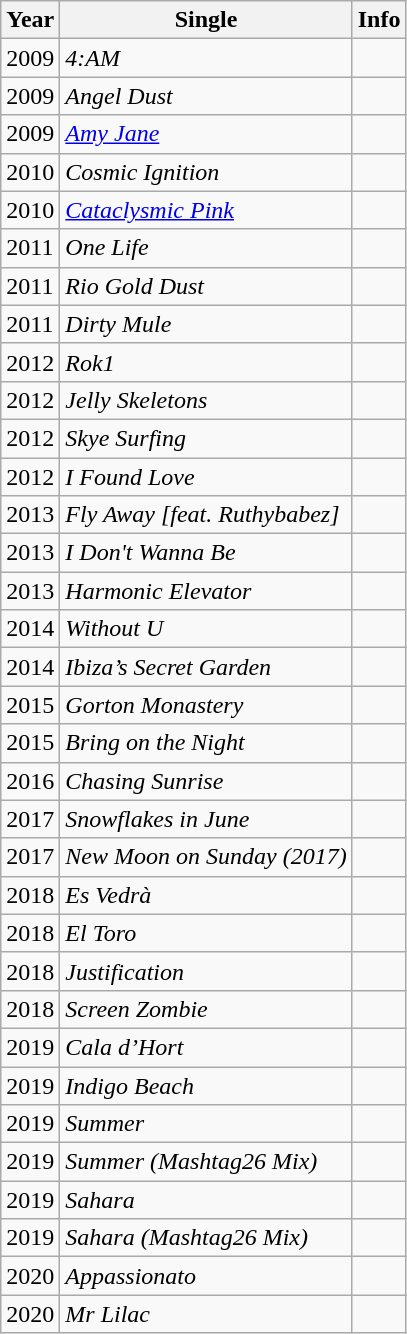<table class="wikitable">
<tr>
<th>Year</th>
<th>Single</th>
<th>Info</th>
</tr>
<tr>
<td>2009</td>
<td><em>4:AM</em></td>
<td></td>
</tr>
<tr>
<td>2009</td>
<td><em>Angel Dust</em></td>
<td></td>
</tr>
<tr>
<td>2009</td>
<td><em><a href='#'>Amy Jane</a></em></td>
<td></td>
</tr>
<tr>
<td>2010</td>
<td><em>Cosmic Ignition</em></td>
<td></td>
</tr>
<tr>
<td>2010</td>
<td><em><a href='#'>Cataclysmic Pink</a></em></td>
<td></td>
</tr>
<tr>
<td>2011</td>
<td><em>One Life</em></td>
<td></td>
</tr>
<tr>
<td>2011</td>
<td><em>Rio Gold Dust</em></td>
<td></td>
</tr>
<tr>
<td>2011</td>
<td><em>Dirty Mule</em></td>
<td></td>
</tr>
<tr>
<td>2012</td>
<td><em>Rok1</em></td>
<td></td>
</tr>
<tr>
<td>2012</td>
<td><em>Jelly Skeletons</em></td>
<td></td>
</tr>
<tr>
<td>2012</td>
<td><em>Skye Surfing</em></td>
<td></td>
</tr>
<tr>
<td>2012</td>
<td><em>I Found Love</em></td>
<td></td>
</tr>
<tr>
<td>2013</td>
<td><em>Fly Away [feat. Ruthybabez]</em></td>
<td></td>
</tr>
<tr>
<td>2013</td>
<td><em>I Don't Wanna Be</em></td>
<td></td>
</tr>
<tr>
<td>2013</td>
<td><em>Harmonic Elevator</em></td>
<td></td>
</tr>
<tr>
<td>2014</td>
<td><em>Without U</em></td>
<td></td>
</tr>
<tr>
<td>2014</td>
<td><em>Ibiza’s Secret Garden</em></td>
<td></td>
</tr>
<tr>
<td>2015</td>
<td><em>Gorton Monastery</em></td>
<td></td>
</tr>
<tr>
<td>2015</td>
<td><em>Bring on the Night</em></td>
<td></td>
</tr>
<tr>
<td>2016</td>
<td><em>Chasing Sunrise</em></td>
<td></td>
</tr>
<tr>
<td>2017</td>
<td><em>Snowflakes in June</em></td>
<td></td>
</tr>
<tr>
<td>2017</td>
<td><em>New Moon on Sunday (2017)</em></td>
<td></td>
</tr>
<tr>
<td>2018</td>
<td><em>Es Vedrà</em></td>
<td></td>
</tr>
<tr>
<td>2018</td>
<td><em>El Toro</em></td>
<td></td>
</tr>
<tr>
<td>2018</td>
<td><em>Justification</em></td>
<td></td>
</tr>
<tr>
<td>2018</td>
<td><em>Screen Zombie</em></td>
<td></td>
</tr>
<tr>
<td>2019</td>
<td><em>Cala d’Hort</em></td>
<td></td>
</tr>
<tr>
<td>2019</td>
<td><em>Indigo Beach</em></td>
<td></td>
</tr>
<tr>
<td>2019</td>
<td><em>Summer</em></td>
<td></td>
</tr>
<tr>
<td>2019</td>
<td><em>Summer (Mashtag26 Mix)</em></td>
<td></td>
</tr>
<tr>
<td>2019</td>
<td><em>Sahara</em></td>
<td></td>
</tr>
<tr>
<td>2019</td>
<td><em>Sahara (Mashtag26 Mix)</em></td>
<td></td>
</tr>
<tr>
<td>2020</td>
<td><em>Appassionato</em></td>
<td></td>
</tr>
<tr>
<td>2020</td>
<td><em>Mr Lilac</em></td>
<td></td>
</tr>
</table>
